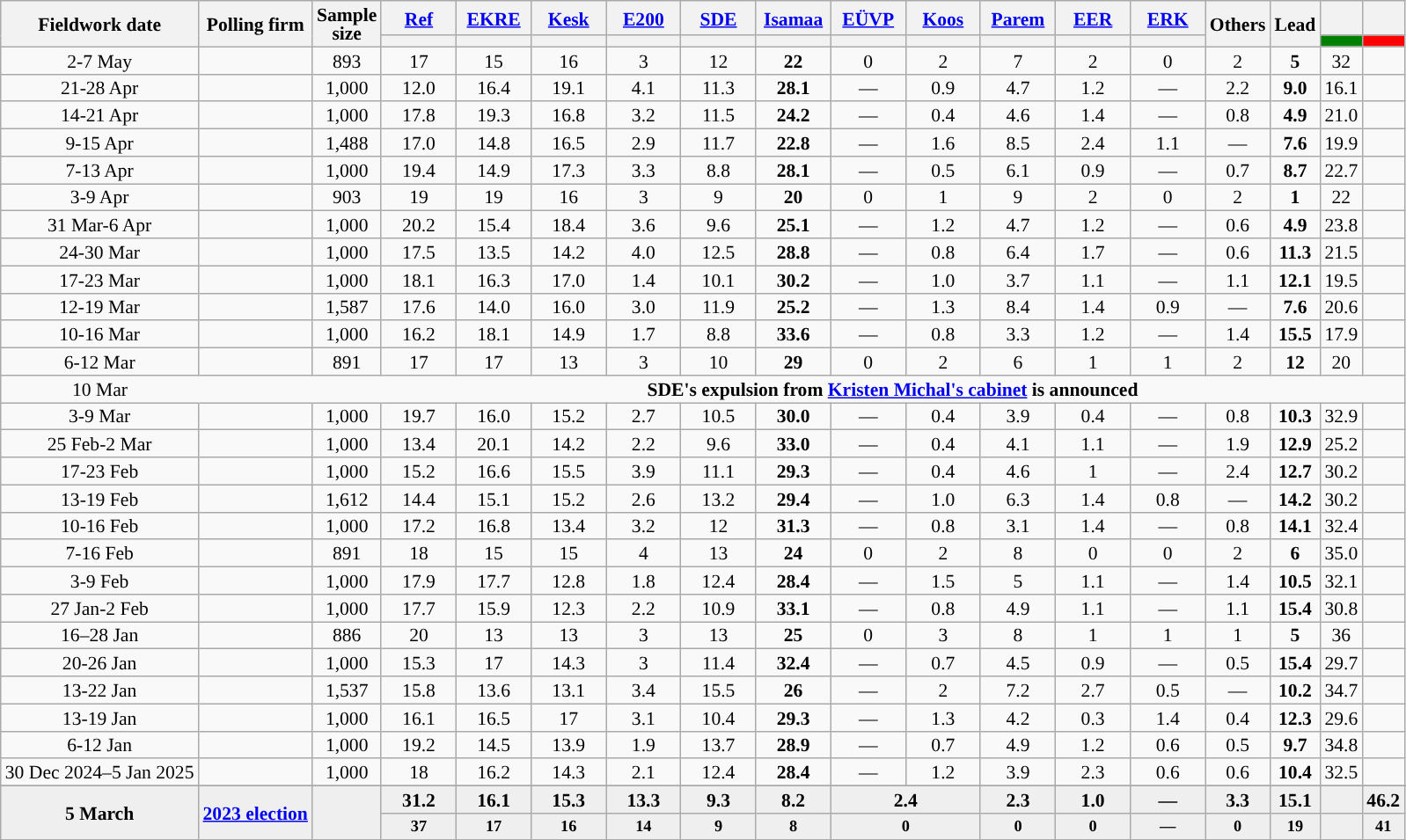<table class="wikitable sortable mw-datatable" style="text-align:center;font-size:90%;line-height:14px;">
<tr>
<th rowspan="2">Fieldwork date</th>
<th rowspan="2">Polling firm</th>
<th rowspan="2" data-sort-type="number">Sample<br>size</th>
<th class="unsortable" style="width:50px;"><a href='#'>Ref</a></th>
<th class="unsortable" style="width:50px;"><a href='#'>EKRE</a></th>
<th class="unsortable" style="width:50px;"><a href='#'>Kesk</a></th>
<th class="unsortable" style="width:50px;"><a href='#'>E200</a></th>
<th class="unsortable" style="width:50px;"><a href='#'>SDE</a></th>
<th class="unsortable" style="width:50px;"><a href='#'>Isamaa</a></th>
<th class="unsortable" style="width:50px;"><a href='#'>EÜVP</a></th>
<th class="unsortable" style="width:50px;"><a href='#'>Koos</a></th>
<th class="unsortable" style="width:50px;"><a href='#'>Parem</a></th>
<th class="unsortable" style="width:50px;"><a href='#'>EER</a></th>
<th class="unsortable" style="width:50px;"><a href='#'>ERK</a></th>
<th rowspan="2" class="unsortable">Others</th>
<th rowspan="2" data-sort-type="number">Lead</th>
<th class="unsortable" style="width:20px;"></th>
<th class="unsortable" style="width:20px;"></th>
</tr>
<tr style="text-align:center;">
<th data-sort-type="number" style="background:"></th>
<th data-sort-type="number" style="background:"></th>
<th data-sort-type="number" style="background:"></th>
<th data-sort-type="number" style="background:"></th>
<th data-sort-type="number" style="background:"></th>
<th data-sort-type="number" style="background:"></th>
<th data-sort-type="number" style="background:"></th>
<th data-sort-type="number" style="background:"></th>
<th data-sort-type="number" style="background:"></th>
<th data-sort-type="number" style="background:"></th>
<th data-sort-type="number" style="background:"></th>
<th data-sort-type="number" style="background:Green;"></th>
<th data-sort-type="number" style="background:Red;"></th>
</tr>
<tr>
<td>2-7 May</td>
<td></td>
<td>893</td>
<td>17</td>
<td>15</td>
<td>16</td>
<td>3</td>
<td>12</td>
<td><strong>22</strong></td>
<td>0</td>
<td>2</td>
<td>7</td>
<td>2</td>
<td>0</td>
<td>2</td>
<td style="background:"><strong>5</strong></td>
<td>32</td>
<td></td>
</tr>
<tr>
<td>21-28 Apr</td>
<td></td>
<td>1,000</td>
<td>12.0</td>
<td>16.4</td>
<td>19.1</td>
<td>4.1</td>
<td>11.3</td>
<td><strong>28.1</strong></td>
<td>—</td>
<td>0.9</td>
<td>4.7</td>
<td>1.2</td>
<td>—</td>
<td>2.2</td>
<td style="background:"><strong>9.0</strong></td>
<td>16.1</td>
<td></td>
</tr>
<tr>
<td>14-21 Apr</td>
<td></td>
<td>1,000</td>
<td>17.8</td>
<td>19.3</td>
<td>16.8</td>
<td>3.2</td>
<td>11.5</td>
<td><strong>24.2</strong></td>
<td>—</td>
<td>0.4</td>
<td>4.6</td>
<td>1.4</td>
<td>—</td>
<td>0.8</td>
<td style="background:"><strong>4.9</strong></td>
<td>21.0</td>
<td></td>
</tr>
<tr>
<td>9-15 Apr</td>
<td></td>
<td>1,488</td>
<td>17.0</td>
<td>14.8</td>
<td>16.5</td>
<td>2.9</td>
<td>11.7</td>
<td><strong>22.8</strong></td>
<td>—</td>
<td>1.6</td>
<td>8.5</td>
<td>2.4</td>
<td>1.1</td>
<td>—</td>
<td style="background:"><strong>7.6</strong></td>
<td>19.9</td>
<td></td>
</tr>
<tr>
<td>7-13 Apr</td>
<td></td>
<td>1,000</td>
<td>19.4</td>
<td>14.9</td>
<td>17.3</td>
<td>3.3</td>
<td>8.8</td>
<td><strong>28.1</strong></td>
<td>—</td>
<td>0.5</td>
<td>6.1</td>
<td>0.9</td>
<td>—</td>
<td>0.7</td>
<td style="background:"><strong>8.7</strong></td>
<td>22.7</td>
<td></td>
</tr>
<tr>
<td>3-9 Apr</td>
<td></td>
<td>903</td>
<td>19</td>
<td>19</td>
<td>16</td>
<td>3</td>
<td>9</td>
<td><strong>20</strong></td>
<td>0</td>
<td>1</td>
<td>9</td>
<td>2</td>
<td>0</td>
<td>2</td>
<td style="background:"><strong>1</strong></td>
<td>22</td>
<td></td>
</tr>
<tr>
<td>31 Mar-6 Apr</td>
<td></td>
<td>1,000</td>
<td>20.2</td>
<td>15.4</td>
<td>18.4</td>
<td>3.6</td>
<td>9.6</td>
<td><strong>25.1</strong></td>
<td>—</td>
<td>1.2</td>
<td>4.7</td>
<td>1.2</td>
<td>—</td>
<td>0.6</td>
<td style="background:"><strong>4.9</strong></td>
<td>23.8</td>
<td></td>
</tr>
<tr>
<td>24-30 Mar</td>
<td></td>
<td>1,000</td>
<td>17.5</td>
<td>13.5</td>
<td>14.2</td>
<td>4.0</td>
<td>12.5</td>
<td><strong>28.8</strong></td>
<td>—</td>
<td>0.8</td>
<td>6.4</td>
<td>1.7</td>
<td>—</td>
<td>0.6</td>
<td style="background:"><strong>11.3</strong></td>
<td>21.5</td>
<td></td>
</tr>
<tr>
<td>17-23 Mar</td>
<td></td>
<td>1,000</td>
<td>18.1</td>
<td>16.3</td>
<td>17.0</td>
<td>1.4</td>
<td>10.1</td>
<td><strong>30.2</strong></td>
<td>—</td>
<td>1.0</td>
<td>3.7</td>
<td>1.1</td>
<td>—</td>
<td>1.1</td>
<td style="background:"><strong>12.1</strong></td>
<td>19.5</td>
<td></td>
</tr>
<tr>
<td>12-19 Mar</td>
<td></td>
<td>1,587</td>
<td>17.6</td>
<td>14.0</td>
<td>16.0</td>
<td>3.0</td>
<td>11.9</td>
<td><strong>25.2</strong></td>
<td>—</td>
<td>1.3</td>
<td>8.4</td>
<td>1.4</td>
<td>0.9</td>
<td>—</td>
<td style="background:"><strong>7.6</strong></td>
<td>20.6</td>
<td></td>
</tr>
<tr>
<td>10-16 Mar</td>
<td></td>
<td>1,000</td>
<td>16.2</td>
<td>18.1</td>
<td>14.9</td>
<td>1.7</td>
<td>8.8</td>
<td><strong>33.6</strong></td>
<td>—</td>
<td>0.8</td>
<td>3.3</td>
<td>1.2</td>
<td>—</td>
<td>1.4</td>
<td style="background:"><strong>15.5</strong></td>
<td>17.9</td>
<td></td>
</tr>
<tr>
<td>6-12 Mar</td>
<td></td>
<td>891</td>
<td>17</td>
<td>17</td>
<td>13</td>
<td>3</td>
<td>10</td>
<td><strong>29</strong></td>
<td>0</td>
<td>2</td>
<td>6</td>
<td>1</td>
<td>1</td>
<td>2</td>
<td style="background:"><strong>12</strong></td>
<td>20</td>
<td></td>
</tr>
<tr>
<td style="border-right-style:hidden;">10 Mar</td>
<td style="border-right-style:hidden;"></td>
<td style="border-right-style:hidden;"></td>
<td colspan="15"><strong>SDE's expulsion from <a href='#'>Kristen Michal's cabinet</a> is announced</strong></td>
</tr>
<tr>
<td>3-9 Mar</td>
<td></td>
<td>1,000</td>
<td>19.7</td>
<td>16.0</td>
<td>15.2</td>
<td>2.7</td>
<td>10.5</td>
<td><strong>30.0</strong></td>
<td>—</td>
<td>0.4</td>
<td>3.9</td>
<td>0.4</td>
<td>—</td>
<td>0.8</td>
<td style="background:"><strong>10.3</strong></td>
<td>32.9</td>
<td></td>
</tr>
<tr>
<td>25 Feb-2 Mar</td>
<td></td>
<td>1,000</td>
<td>13.4</td>
<td>20.1</td>
<td>14.2</td>
<td>2.2</td>
<td>9.6</td>
<td><strong>33.0</strong></td>
<td>—</td>
<td>0.4</td>
<td>4.1</td>
<td>1.1</td>
<td>—</td>
<td>1.9</td>
<td style="background:"><strong>12.9</strong></td>
<td>25.2</td>
<td></td>
</tr>
<tr>
<td>17-23 Feb</td>
<td></td>
<td>1,000</td>
<td>15.2</td>
<td>16.6</td>
<td>15.5</td>
<td>3.9</td>
<td>11.1</td>
<td><strong>29.3</strong></td>
<td>—</td>
<td>0.4</td>
<td>4.6</td>
<td>1</td>
<td>—</td>
<td>2.4</td>
<td style="background:"><strong>12.7</strong></td>
<td>30.2</td>
<td></td>
</tr>
<tr>
<td>13-19 Feb</td>
<td></td>
<td>1,612</td>
<td>14.4</td>
<td>15.1</td>
<td>15.2</td>
<td>2.6</td>
<td>13.2</td>
<td><strong>29.4</strong></td>
<td>—</td>
<td>1.0</td>
<td>6.3</td>
<td>1.4</td>
<td>0.8</td>
<td>—</td>
<td style="background:"><strong>14.2</strong></td>
<td>30.2</td>
<td></td>
</tr>
<tr>
<td>10-16 Feb</td>
<td></td>
<td>1,000</td>
<td>17.2</td>
<td>16.8</td>
<td>13.4</td>
<td>3.2</td>
<td>12</td>
<td><strong>31.3</strong></td>
<td>—</td>
<td>0.8</td>
<td>3.1</td>
<td>1.4</td>
<td>—</td>
<td>0.8</td>
<td style="background:"><strong>14.1</strong></td>
<td>32.4</td>
<td></td>
</tr>
<tr>
<td>7-16 Feb</td>
<td></td>
<td>891</td>
<td>18</td>
<td>15</td>
<td>15</td>
<td>4</td>
<td>13</td>
<td><strong>24</strong></td>
<td>0</td>
<td>2</td>
<td>8</td>
<td>0</td>
<td>0</td>
<td>2</td>
<td style="background:"><strong>6</strong></td>
<td>35.0</td>
<td></td>
</tr>
<tr>
<td>3-9 Feb</td>
<td></td>
<td>1,000</td>
<td>17.9</td>
<td>17.7</td>
<td>12.8</td>
<td>1.8</td>
<td>12.4</td>
<td><strong>28.4</strong></td>
<td>—</td>
<td>1.5</td>
<td>5</td>
<td>1.1</td>
<td>—</td>
<td>1.4</td>
<td style="background:"><strong>10.5</strong></td>
<td>32.1</td>
<td></td>
</tr>
<tr>
<td>27 Jan-2 Feb</td>
<td></td>
<td>1,000</td>
<td>17.7</td>
<td>15.9</td>
<td>12.3</td>
<td>2.2</td>
<td>10.9</td>
<td><strong>33.1</strong></td>
<td>—</td>
<td>0.8</td>
<td>4.9</td>
<td>1.1</td>
<td>—</td>
<td>1.1</td>
<td style="background:"><strong>15.4</strong></td>
<td>30.8</td>
<td></td>
</tr>
<tr>
<td>16–28 Jan</td>
<td></td>
<td>886</td>
<td>20</td>
<td>13</td>
<td>13</td>
<td>3</td>
<td>13</td>
<td><strong>25</strong></td>
<td>0</td>
<td>3</td>
<td>8</td>
<td>1</td>
<td>1</td>
<td>1</td>
<td style="background:"><strong>5</strong></td>
<td>36</td>
<td></td>
</tr>
<tr>
<td>20-26 Jan</td>
<td></td>
<td>1,000</td>
<td>15.3</td>
<td>17</td>
<td>14.3</td>
<td>3</td>
<td>11.4</td>
<td><strong>32.4</strong></td>
<td>—</td>
<td>0.7</td>
<td>4.5</td>
<td>0.9</td>
<td>—</td>
<td>0.5</td>
<td style="background:"><strong>15.4</strong></td>
<td>29.7</td>
<td></td>
</tr>
<tr>
<td>13-22 Jan</td>
<td></td>
<td>1,537</td>
<td>15.8</td>
<td>13.6</td>
<td>13.1</td>
<td>3.4</td>
<td>15.5</td>
<td><strong>26</strong></td>
<td>—</td>
<td>2</td>
<td>7.2</td>
<td>2.7</td>
<td>0.5</td>
<td>—</td>
<td style="background:"><strong>10.2</strong></td>
<td>34.7</td>
<td></td>
</tr>
<tr>
<td>13-19 Jan</td>
<td></td>
<td>1,000</td>
<td>16.1</td>
<td>16.5</td>
<td>17</td>
<td>3.1</td>
<td>10.4</td>
<td><strong>29.3</strong></td>
<td>—</td>
<td>1.3</td>
<td>4.2</td>
<td>0.3</td>
<td>1.4</td>
<td>0.4</td>
<td style="background:"><strong>12.3</strong></td>
<td>29.6</td>
<td></td>
</tr>
<tr>
<td>6-12 Jan</td>
<td></td>
<td>1,000</td>
<td>19.2</td>
<td>14.5</td>
<td>13.9</td>
<td>1.9</td>
<td>13.7</td>
<td><strong>28.9</strong></td>
<td>—</td>
<td>0.7</td>
<td>4.9</td>
<td>1.2</td>
<td>0.6</td>
<td>0.5</td>
<td style="background:"><strong>9.7</strong></td>
<td>34.8</td>
<td></td>
</tr>
<tr>
<td>30 Dec 2024–5 Jan 2025</td>
<td></td>
<td>1,000</td>
<td>18</td>
<td>16.2</td>
<td>14.3</td>
<td>2.1</td>
<td>12.4</td>
<td><strong>28.4</strong></td>
<td>—</td>
<td>1.2</td>
<td>3.9</td>
<td>2.3</td>
<td>0.6</td>
<td>0.6</td>
<td style="background:"><strong>10.4</strong></td>
<td>32.5</td>
<td></td>
</tr>
<tr>
</tr>
<tr style="background:#EFEFEF; font-weight:bold;">
<td rowspan="2">5 March</td>
<td rowspan="2"><a href='#'>2023 election</a></td>
<td rowspan="2"></td>
<td>31.2</td>
<td>16.1</td>
<td>15.3</td>
<td>13.3</td>
<td>9.3</td>
<td>8.2</td>
<td colspan="2">2.4</td>
<td>2.3</td>
<td>1.0</td>
<td>—</td>
<td>3.3</td>
<td style="background:">15.1</td>
<td></td>
<td>46.2</td>
</tr>
<tr style="background:#EFEFEF; font-weight:bold;font-size:85%;">
<td>37</td>
<td>17</td>
<td>16</td>
<td>14</td>
<td>9</td>
<td>8</td>
<td colspan="2">0</td>
<td>0</td>
<td>0</td>
<td>—</td>
<td>0</td>
<td style="background:">19</td>
<td></td>
<td>41</td>
</tr>
</table>
